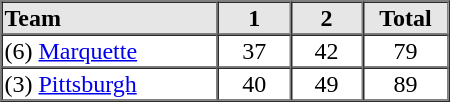<table border=1 cellspacing=0 width=300 style="margin-left:3em;">
<tr style="text-align:center; background-color:#e6e6e6;">
<th align=left width=30%>Team</th>
<th width=10%>1</th>
<th width=10%>2</th>
<th width=10%>Total</th>
</tr>
<tr style="text-align:center;">
<td align=left>(6) <a href='#'>Marquette</a></td>
<td>37</td>
<td>42</td>
<td>79</td>
</tr>
<tr style="text-align:center;">
<td align=left>(3) <a href='#'>Pittsburgh</a></td>
<td>40</td>
<td>49</td>
<td>89</td>
</tr>
<tr style="text-align:center;">
</tr>
</table>
